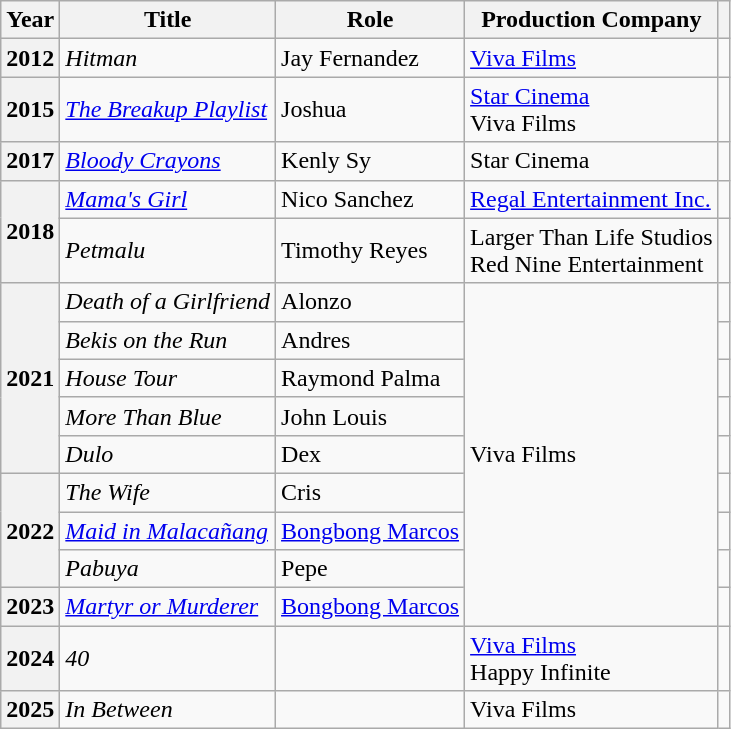<table class="wikitable sortable plainrowheaders">
<tr>
<th scope="col">Year</th>
<th scope="col">Title</th>
<th scope="col">Role</th>
<th scope="col">Production Company</th>
<th scope="col" class="unsortable"></th>
</tr>
<tr>
<th scope="row">2012</th>
<td><em>Hitman</em></td>
<td>Jay Fernandez</td>
<td><a href='#'>Viva Films</a></td>
<td></td>
</tr>
<tr>
<th scope="row">2015</th>
<td><em><a href='#'>The Breakup Playlist</a></em></td>
<td>Joshua</td>
<td><a href='#'>Star Cinema</a><br>Viva Films</td>
<td></td>
</tr>
<tr>
<th scope="row">2017</th>
<td><em><a href='#'>Bloody Crayons</a></em></td>
<td>Kenly Sy</td>
<td>Star Cinema</td>
<td></td>
</tr>
<tr>
<th scope="row" rowspan=2>2018</th>
<td><a href='#'><em>Mama's Girl</em></a></td>
<td>Nico Sanchez</td>
<td><a href='#'>Regal Entertainment Inc.</a></td>
<td></td>
</tr>
<tr>
<td><em>Petmalu</em></td>
<td>Timothy Reyes</td>
<td>Larger Than Life Studios<br>Red Nine Entertainment</td>
<td></td>
</tr>
<tr>
<th scope="row" rowspan="5">2021</th>
<td><em>Death of a Girlfriend</em></td>
<td>Alonzo</td>
<td rowspan="9">Viva Films</td>
<td></td>
</tr>
<tr>
<td><em>Bekis on the Run</em></td>
<td>Andres</td>
<td></td>
</tr>
<tr>
<td><em>House Tour</em></td>
<td>Raymond Palma</td>
<td></td>
</tr>
<tr>
<td><em>More Than Blue</em></td>
<td>John Louis</td>
<td></td>
</tr>
<tr>
<td><em>Dulo</em></td>
<td>Dex</td>
<td></td>
</tr>
<tr>
<th scope="row" rowspan="3">2022</th>
<td><em>The Wife</em></td>
<td>Cris</td>
<td></td>
</tr>
<tr>
<td><em><a href='#'>Maid in Malacañang</a></em></td>
<td><a href='#'>Bongbong Marcos</a></td>
<td></td>
</tr>
<tr>
<td><em>Pabuya</em></td>
<td>Pepe</td>
<td></td>
</tr>
<tr>
<th scope="row">2023</th>
<td><em><a href='#'>Martyr or Murderer</a></em></td>
<td><a href='#'>Bongbong Marcos</a></td>
<td></td>
</tr>
<tr>
<th scope="row">2024</th>
<td><em>40</em></td>
<td></td>
<td><a href='#'>Viva Films</a><br>Happy Infinite</td>
<td></td>
</tr>
<tr>
<th scope="row">2025</th>
<td><em>In Between</em></td>
<td></td>
<td>Viva Films</td>
<td></td>
</tr>
</table>
